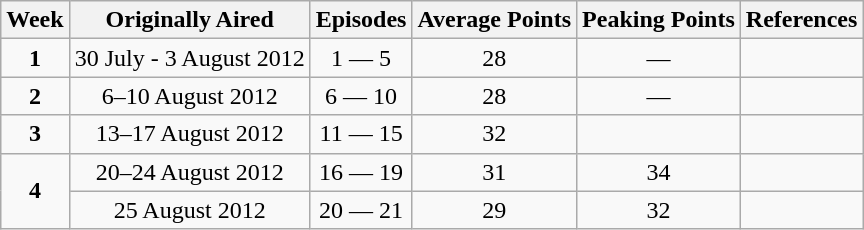<table class="wikitable" style="text-align:center;">
<tr>
<th>Week</th>
<th>Originally Aired</th>
<th>Episodes</th>
<th>Average Points</th>
<th>Peaking Points</th>
<th>References</th>
</tr>
<tr>
<td><strong>1</strong></td>
<td>30 July - 3 August 2012</td>
<td>1 — 5</td>
<td>28</td>
<td>—</td>
<td></td>
</tr>
<tr>
<td><strong>2</strong></td>
<td>6–10 August 2012</td>
<td>6 — 10</td>
<td>28</td>
<td>—</td>
<td></td>
</tr>
<tr>
<td><strong>3</strong></td>
<td>13–17 August 2012</td>
<td>11 — 15</td>
<td>32</td>
<td></td>
<td></td>
</tr>
<tr>
<td rowspan="2"><strong>4</strong></td>
<td>20–24 August 2012</td>
<td>16 — 19</td>
<td>31</td>
<td>34</td>
<td></td>
</tr>
<tr>
<td>25 August 2012</td>
<td>20 — 21</td>
<td>29</td>
<td>32</td>
<td></td>
</tr>
</table>
